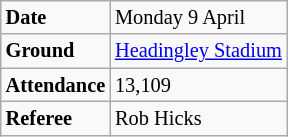<table class="wikitable" style="font-size:85%;">
<tr>
<td><strong>Date</strong></td>
<td>Monday 9 April</td>
</tr>
<tr>
<td><strong>Ground</strong></td>
<td><a href='#'>Headingley Stadium</a></td>
</tr>
<tr>
<td><strong>Attendance</strong></td>
<td>13,109</td>
</tr>
<tr>
<td><strong>Referee</strong></td>
<td>Rob Hicks</td>
</tr>
</table>
